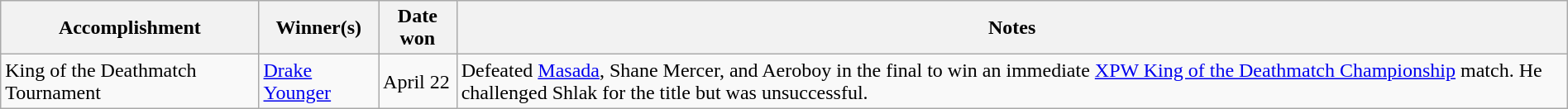<table class="wikitable" style="width:100%;">
<tr>
<th>Accomplishment</th>
<th>Winner(s)</th>
<th>Date won</th>
<th>Notes</th>
</tr>
<tr>
<td>King of the Deathmatch Tournament</td>
<td><a href='#'>Drake Younger</a></td>
<td>April 22</td>
<td>Defeated <a href='#'>Masada</a>, Shane Mercer, and Aeroboy in the final to win an immediate <a href='#'>XPW King of the Deathmatch Championship</a> match. He challenged Shlak for the title but was unsuccessful.</td>
</tr>
</table>
